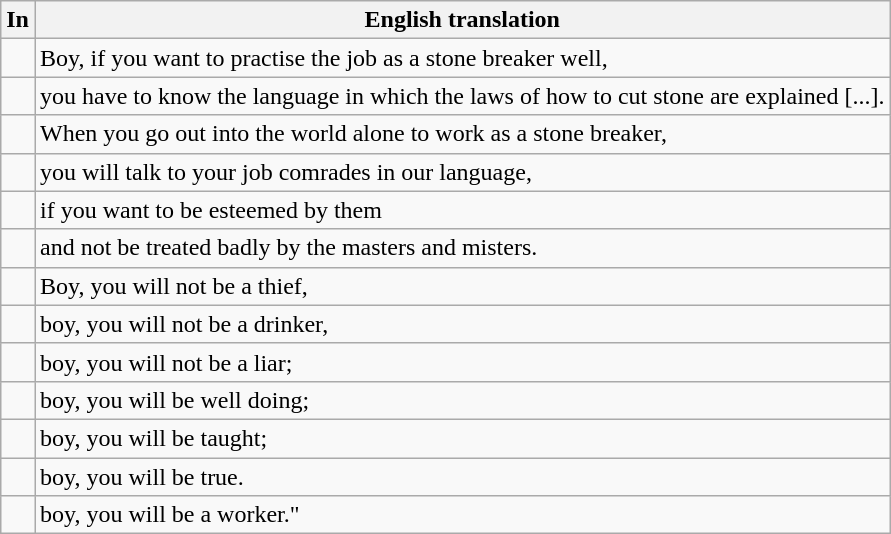<table class="wikitable">
<tr>
<th><strong>In </strong></th>
<th>English translation</th>
</tr>
<tr>
<td></td>
<td>Boy, if you want to practise the job as a stone breaker well,</td>
</tr>
<tr>
<td></td>
<td>you have to know the language in which the laws of how to cut stone are explained [...].</td>
</tr>
<tr>
<td></td>
<td>When you go out into the world alone to work as a stone breaker,</td>
</tr>
<tr>
<td></td>
<td>you will talk to your job comrades in our language,</td>
</tr>
<tr>
<td></td>
<td>if you want to be esteemed by them</td>
</tr>
<tr>
<td></td>
<td>and not be treated badly by the masters and misters.</td>
</tr>
<tr>
<td></td>
<td>Boy, you will not be a thief,</td>
</tr>
<tr>
<td></td>
<td>boy, you will not be a drinker,</td>
</tr>
<tr>
<td></td>
<td>boy, you will not be a liar;</td>
</tr>
<tr>
<td></td>
<td>boy, you will be well doing;</td>
</tr>
<tr>
<td></td>
<td>boy, you will be taught;</td>
</tr>
<tr>
<td></td>
<td>boy, you will be true.</td>
</tr>
<tr>
<td></td>
<td>boy, you will be a worker."</td>
</tr>
</table>
